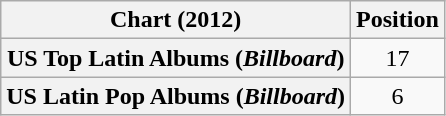<table class="wikitable sortable plainrowheaders" style="text-align:center">
<tr>
<th scope="col">Chart (2012)</th>
<th scope="col">Position</th>
</tr>
<tr>
<th scope="row">US Top Latin Albums (<em>Billboard</em>)</th>
<td>17</td>
</tr>
<tr>
<th scope="row">US Latin Pop Albums (<em>Billboard</em>)</th>
<td>6</td>
</tr>
</table>
